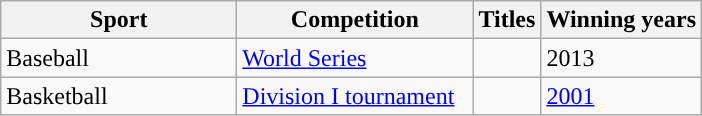<table class="wikitable"; style= "text-align: ">
<tr>
<th width=150px>Sport</th>
<th width=150px>Competition</th>
<th width=px>Titles</th>
<th width=px>Winning years</th>
</tr>
<tr>
<td>Baseball</td>
<td><a href='#'>World Series</a></td>
<td></td>
<td>2013</td>
</tr>
<tr>
<td>Basketball</td>
<td><a href='#'>Division I tournament</a></td>
<td></td>
<td><a href='#'>2001</a></td>
</tr>
</table>
